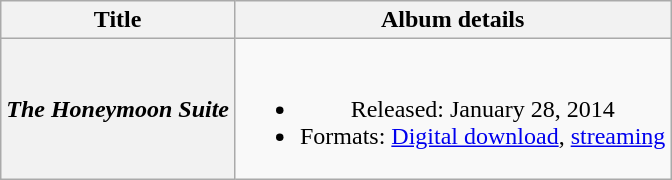<table class="wikitable plainrowheaders" style="text-align:center;">
<tr>
<th>Title</th>
<th>Album details</th>
</tr>
<tr>
<th scope="row"><em>The Honeymoon Suite</em></th>
<td><br><ul><li>Released: January 28, 2014</li><li>Formats: <a href='#'>Digital download</a>, <a href='#'>streaming</a></li></ul></td>
</tr>
</table>
